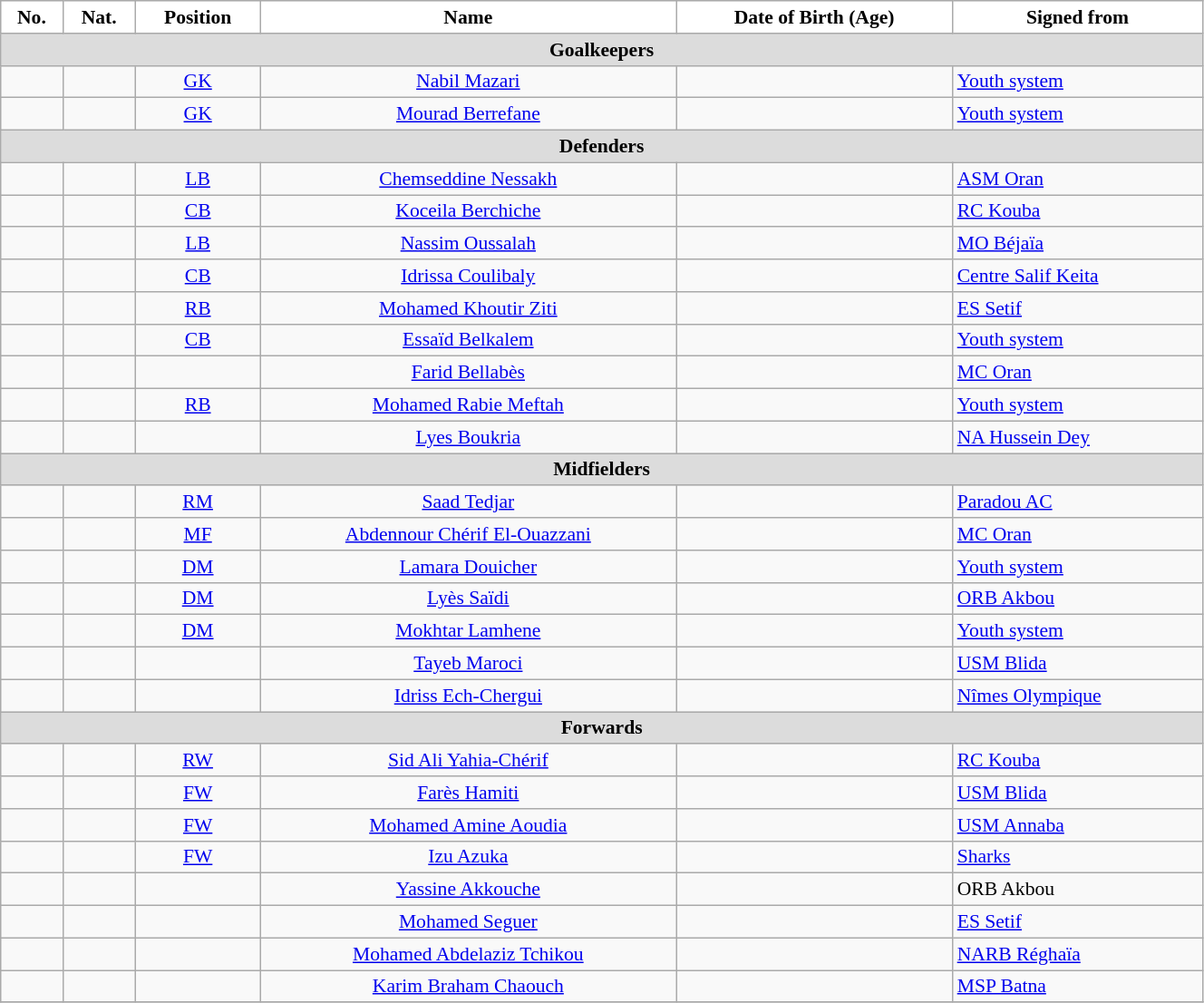<table class="wikitable" style="text-align:center; font-size:90%; width:70%">
<tr>
<th style="background:white; color:black; text-align:center;">No.</th>
<th style="background:white; color:black; text-align:center;">Nat.</th>
<th style="background:white; color:black; text-align:center;">Position</th>
<th style="background:white; color:black; text-align:center;">Name</th>
<th style="background:white; color:black; text-align:center;">Date of Birth (Age)</th>
<th style="background:white; color:black; text-align:center;">Signed from</th>
</tr>
<tr>
<th colspan=10 style="background:#DCDCDC; text-align:center;">Goalkeepers</th>
</tr>
<tr>
<td></td>
<td></td>
<td><a href='#'>GK</a></td>
<td><a href='#'>Nabil Mazari</a></td>
<td></td>
<td style="text-align:left"> <a href='#'>Youth system</a></td>
</tr>
<tr>
<td></td>
<td></td>
<td><a href='#'>GK</a></td>
<td><a href='#'>Mourad Berrefane</a></td>
<td></td>
<td style="text-align:left"> <a href='#'>Youth system</a></td>
</tr>
<tr>
<th colspan=10 style="background:#DCDCDC; text-align:center;">Defenders</th>
</tr>
<tr>
<td></td>
<td></td>
<td><a href='#'>LB</a></td>
<td><a href='#'>Chemseddine Nessakh</a></td>
<td></td>
<td style="text-align:left"> <a href='#'>ASM Oran</a></td>
</tr>
<tr>
<td></td>
<td></td>
<td><a href='#'>CB</a></td>
<td><a href='#'>Koceila Berchiche</a></td>
<td></td>
<td style="text-align:left"> <a href='#'>RC Kouba</a></td>
</tr>
<tr>
<td></td>
<td></td>
<td><a href='#'>LB</a></td>
<td><a href='#'>Nassim Oussalah</a></td>
<td></td>
<td style="text-align:left"> <a href='#'>MO Béjaïa</a></td>
</tr>
<tr>
<td></td>
<td></td>
<td><a href='#'>CB</a></td>
<td><a href='#'>Idrissa Coulibaly</a></td>
<td></td>
<td style="text-align:left"> <a href='#'>Centre Salif Keita</a></td>
</tr>
<tr>
<td></td>
<td></td>
<td><a href='#'>RB</a></td>
<td><a href='#'>Mohamed Khoutir Ziti</a></td>
<td></td>
<td style="text-align:left"> <a href='#'>ES Setif</a></td>
</tr>
<tr>
<td></td>
<td></td>
<td><a href='#'>CB</a></td>
<td><a href='#'>Essaïd Belkalem</a></td>
<td></td>
<td style="text-align:left"> <a href='#'>Youth system</a></td>
</tr>
<tr>
<td></td>
<td></td>
<td></td>
<td><a href='#'>Farid Bellabès</a></td>
<td></td>
<td style="text-align:left"> <a href='#'>MC Oran</a></td>
</tr>
<tr>
<td></td>
<td></td>
<td><a href='#'>RB</a></td>
<td><a href='#'>Mohamed Rabie Meftah</a></td>
<td></td>
<td style="text-align:left"> <a href='#'>Youth system</a></td>
</tr>
<tr>
<td></td>
<td></td>
<td></td>
<td><a href='#'>Lyes Boukria</a></td>
<td></td>
<td style="text-align:left"> <a href='#'>NA Hussein Dey</a></td>
</tr>
<tr>
<th colspan=10 style="background:#DCDCDC; text-align:center;">Midfielders</th>
</tr>
<tr>
<td></td>
<td></td>
<td><a href='#'>RM</a></td>
<td><a href='#'>Saad Tedjar</a></td>
<td></td>
<td style="text-align:left"> <a href='#'>Paradou AC</a></td>
</tr>
<tr>
<td></td>
<td></td>
<td><a href='#'>MF</a></td>
<td><a href='#'>Abdennour Chérif El-Ouazzani</a></td>
<td></td>
<td style="text-align:left"> <a href='#'>MC Oran</a></td>
</tr>
<tr>
<td></td>
<td></td>
<td><a href='#'>DM</a></td>
<td><a href='#'>Lamara Douicher</a></td>
<td></td>
<td style="text-align:left"> <a href='#'>Youth system</a></td>
</tr>
<tr>
<td></td>
<td></td>
<td><a href='#'>DM</a></td>
<td><a href='#'>Lyès Saïdi</a></td>
<td></td>
<td style="text-align:left"> <a href='#'>ORB Akbou</a></td>
</tr>
<tr>
<td></td>
<td></td>
<td><a href='#'>DM</a></td>
<td><a href='#'>Mokhtar Lamhene</a></td>
<td></td>
<td style="text-align:left"> <a href='#'>Youth system</a></td>
</tr>
<tr>
<td></td>
<td></td>
<td></td>
<td><a href='#'>Tayeb Maroci</a></td>
<td></td>
<td style="text-align:left"> <a href='#'>USM Blida</a></td>
</tr>
<tr>
<td></td>
<td></td>
<td></td>
<td><a href='#'>Idriss Ech-Chergui</a></td>
<td></td>
<td style="text-align:left"> <a href='#'>Nîmes Olympique</a></td>
</tr>
<tr>
<th colspan=10 style="background:#DCDCDC; text-align:center;">Forwards</th>
</tr>
<tr>
<td></td>
<td></td>
<td><a href='#'>RW</a></td>
<td><a href='#'>Sid Ali Yahia-Chérif</a></td>
<td></td>
<td style="text-align:left"> <a href='#'>RC Kouba</a></td>
</tr>
<tr>
<td></td>
<td></td>
<td><a href='#'>FW</a></td>
<td><a href='#'>Farès Hamiti</a></td>
<td></td>
<td style="text-align:left"> <a href='#'>USM Blida</a></td>
</tr>
<tr>
<td></td>
<td></td>
<td><a href='#'>FW</a></td>
<td><a href='#'>Mohamed Amine Aoudia</a></td>
<td></td>
<td style="text-align:left"> <a href='#'>USM Annaba</a></td>
</tr>
<tr>
<td></td>
<td></td>
<td><a href='#'>FW</a></td>
<td><a href='#'>Izu Azuka</a></td>
<td></td>
<td style="text-align:left"> <a href='#'>Sharks</a></td>
</tr>
<tr>
<td></td>
<td></td>
<td></td>
<td><a href='#'>Yassine Akkouche</a></td>
<td></td>
<td style="text-align:left"> ORB Akbou</td>
</tr>
<tr>
<td></td>
<td></td>
<td></td>
<td><a href='#'>Mohamed Seguer</a></td>
<td></td>
<td style="text-align:left"> <a href='#'>ES Setif</a></td>
</tr>
<tr>
<td></td>
<td></td>
<td></td>
<td><a href='#'>Mohamed Abdelaziz Tchikou</a></td>
<td></td>
<td style="text-align:left"> <a href='#'>NARB Réghaïa</a></td>
</tr>
<tr>
<td></td>
<td></td>
<td></td>
<td><a href='#'>Karim Braham Chaouch</a></td>
<td></td>
<td style="text-align:left"> <a href='#'>MSP Batna</a></td>
</tr>
<tr>
</tr>
</table>
